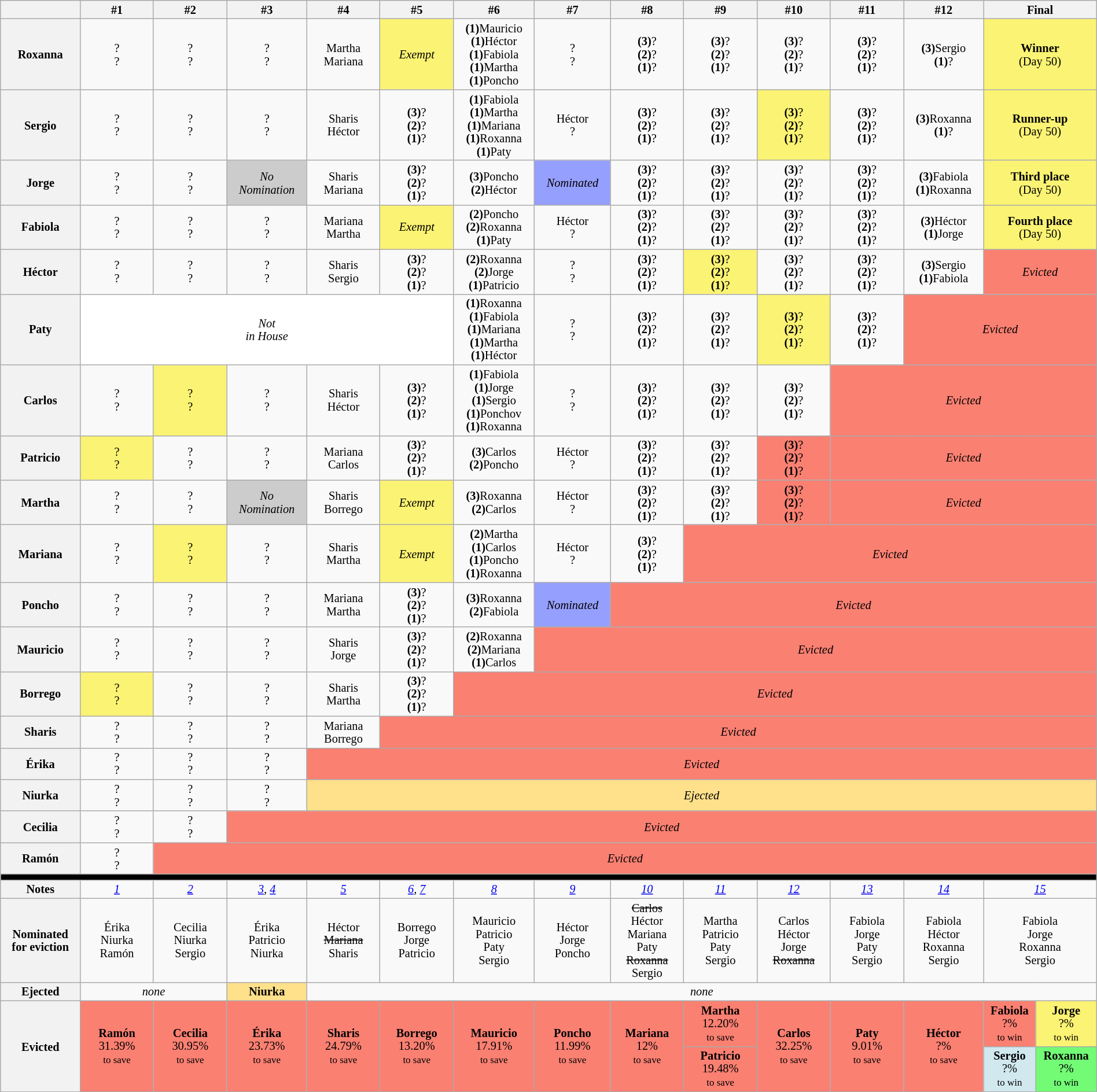<table class="wikitable" style="text-align:center; width:100%; font-size:85%; line-height:15px;">
<tr>
<th style="width:5%"></th>
<th style="width:5%">#1</th>
<th style="width:5%">#2</th>
<th style="width:5%">#3</th>
<th style="width:5%">#4</th>
<th style="width:5%">#5</th>
<th style="width:5%">#6</th>
<th style="width:5%">#7</th>
<th style="width:5%">#8</th>
<th style="width:5%">#9</th>
<th style="width:5%">#10</th>
<th style="width:5%">#11</th>
<th style="width:5%">#12</th>
<th colspan="2" style="width:5%">Final</th>
</tr>
<tr>
<th>Roxanna</th>
<td>?<br>?</td>
<td>?<br>?</td>
<td>?<br>?</td>
<td>Martha<br>Mariana</td>
<td style="background:#FBF373"><em>Exempt</em></td>
<td><strong>(1)</strong>Mauricio<br><strong>(1)</strong>Héctor<br><strong>(1)</strong>Fabiola<br><strong>(1)</strong>Martha<br><strong>(1)</strong>Poncho</td>
<td>?<br>?</td>
<td><strong>(3)</strong>?<br><strong>(2)</strong>?<br><strong>(1)</strong>?</td>
<td><strong>(3)</strong>?<br><strong>(2)</strong>?<br><strong>(1)</strong>?</td>
<td><strong>(3)</strong>?<br><strong>(2)</strong>?<br><strong>(1)</strong>?</td>
<td><strong>(3)</strong>?<br><strong>(2)</strong>?<br><strong>(1)</strong>?</td>
<td><strong>(3)</strong>Sergio<br><strong>(1)</strong>?</td>
<td colspan="2" style="background:#FBF373;"><strong>Winner</strong><br>(Day 50)</td>
</tr>
<tr>
<th>Sergio</th>
<td>?<br>?</td>
<td>?<br>?</td>
<td>?<br>?</td>
<td>Sharis<br>Héctor</td>
<td><strong>(3)</strong>?<br><strong>(2)</strong>?<br><strong>(1)</strong>?</td>
<td><strong>(1)</strong>Fabiola<br><strong>(1)</strong>Martha<br><strong>(1)</strong>Mariana<br><strong>(1)</strong>Roxanna<br><strong>(1)</strong>Paty</td>
<td>Héctor<br>?</td>
<td><strong>(3)</strong>?<br><strong>(2)</strong>?<br><strong>(1)</strong>?</td>
<td><strong>(3)</strong>?<br><strong>(2)</strong>?<br><strong>(1)</strong>?</td>
<td style="background:#FBF373"><strong>(3)</strong>?<br><strong>(2)</strong>?<br><strong>(1)</strong>?</td>
<td><strong>(3)</strong>?<br><strong>(2)</strong>?<br><strong>(1)</strong>?</td>
<td><strong>(3)</strong>Roxanna<br><strong>(1)</strong>?</td>
<td colspan="2" style="background:#FBF373;"><strong>Runner-up</strong><br>(Day 50)</td>
</tr>
<tr>
<th>Jorge</th>
<td>?<br>?</td>
<td>?<br>?</td>
<td style="background:#CCC"><em>No<br>Nomination</em></td>
<td>Sharis<br>Mariana</td>
<td><strong>(3)</strong>?<br><strong>(2)</strong>?<br><strong>(1)</strong>?</td>
<td><strong>(3)</strong>Poncho<br><strong>(2)</strong>Héctor</td>
<td style="background:#959ffd"><em>Nominated</em></td>
<td><strong>(3)</strong>?<br><strong>(2)</strong>?<br><strong>(1)</strong>?</td>
<td><strong>(3)</strong>?<br><strong>(2)</strong>?<br><strong>(1)</strong>?</td>
<td><strong>(3)</strong>?<br><strong>(2)</strong>?<br><strong>(1)</strong>?</td>
<td><strong>(3)</strong>?<br><strong>(2)</strong>?<br><strong>(1)</strong>?</td>
<td><strong>(3)</strong>Fabiola<br><strong>(1)</strong>Roxanna</td>
<td colspan="2" style="background:#FBF373;"><strong>Third place</strong><br>(Day 50)</td>
</tr>
<tr>
<th>Fabiola</th>
<td>?<br>?</td>
<td>?<br>?</td>
<td>?<br>?</td>
<td>Mariana<br>Martha</td>
<td style="background:#FBF373"><em>Exempt</em></td>
<td><strong>(2)</strong>Poncho<br><strong>(2)</strong>Roxanna<br><strong>(1)</strong>Paty</td>
<td>Héctor<br>?</td>
<td><strong>(3)</strong>?<br><strong>(2)</strong>?<br><strong>(1)</strong>?</td>
<td><strong>(3)</strong>?<br><strong>(2)</strong>?<br><strong>(1)</strong>?</td>
<td><strong>(3)</strong>?<br><strong>(2)</strong>?<br><strong>(1)</strong>?</td>
<td><strong>(3)</strong>?<br><strong>(2)</strong>?<br><strong>(1)</strong>?</td>
<td><strong>(3)</strong>Héctor<br><strong>(1)</strong>Jorge</td>
<td colspan="2" style="background:#FBF373;"><strong>Fourth place</strong><br>(Day 50)</td>
</tr>
<tr>
<th>Héctor</th>
<td>?<br>?</td>
<td>?<br>?</td>
<td>?<br>?</td>
<td>Sharis<br>Sergio</td>
<td><strong>(3)</strong>?<br><strong>(2)</strong>?<br><strong>(1)</strong>?</td>
<td><strong>(2)</strong>Roxanna<br><strong>(2)</strong>Jorge<br><strong>(1)</strong>Patricio</td>
<td>?<br>?</td>
<td><strong>(3)</strong>?<br><strong>(2)</strong>?<br><strong>(1)</strong>?</td>
<td style="background:#FBF373"><strong>(3)</strong>?<br><strong>(2)</strong>?<br><strong>(1)</strong>?</td>
<td><strong>(3)</strong>?<br><strong>(2)</strong>?<br><strong>(1)</strong>?</td>
<td><strong>(3)</strong>?<br><strong>(2)</strong>?<br><strong>(1)</strong>?</td>
<td><strong>(3)</strong>Sergio<br><strong>(1)</strong>Fabiola</td>
<td colspan="2" style="background:#FA8072"><em>Evicted</em></td>
</tr>
<tr>
<th>Paty</th>
<td colspan="5" style="background:white"><em>Not<br>in House</em></td>
<td><strong>(1)</strong>Roxanna<br><strong>(1)</strong>Fabiola<br><strong>(1)</strong>Mariana<br><strong>(1)</strong>Martha<br><strong>(1)</strong>Héctor</td>
<td>?<br>?</td>
<td><strong>(3)</strong>?<br><strong>(2)</strong>?<br><strong>(1)</strong>?</td>
<td><strong>(3)</strong>?<br><strong>(2)</strong>?<br><strong>(1)</strong>?</td>
<td style="background:#FBF373"><strong>(3)</strong>?<br><strong>(2)</strong>?<br><strong>(1)</strong>?</td>
<td><strong>(3)</strong>?<br><strong>(2)</strong>?<br><strong>(1)</strong>?</td>
<td colspan="3" style="background:#FA8072"><em>Evicted</em></td>
</tr>
<tr>
<th>Carlos</th>
<td>?<br>?</td>
<td style="background:#FBF373">?<br>?</td>
<td>?<br>?</td>
<td>Sharis<br>Héctor</td>
<td><strong>(3)</strong>?<br><strong>(2)</strong>?<br><strong>(1)</strong>?</td>
<td><strong>(1)</strong>Fabiola<br><strong>(1)</strong>Jorge<br><strong>(1)</strong>Sergio<br><strong>(1)</strong>Ponchov<br><strong>(1)</strong>Roxanna</td>
<td>?<br>?</td>
<td><strong>(3)</strong>?<br><strong>(2)</strong>?<br><strong>(1)</strong>?</td>
<td><strong>(3)</strong>?<br><strong>(2)</strong>?<br><strong>(1)</strong>?</td>
<td><strong>(3)</strong>?<br><strong>(2)</strong>?<br><strong>(1)</strong>?</td>
<td colspan="4" style="background:#FA8072"><em>Evicted</em></td>
</tr>
<tr>
<th>Patricio</th>
<td style="background:#FBF373">?<br>?</td>
<td>?<br>?</td>
<td>?<br>?</td>
<td>Mariana<br>Carlos</td>
<td><strong>(3)</strong>?<br><strong>(2)</strong>?<br><strong>(1)</strong>?</td>
<td><strong>(3)</strong>Carlos<br><strong>(2)</strong>Poncho</td>
<td>Héctor<br>?</td>
<td><strong>(3)</strong>?<br><strong>(2)</strong>?<br><strong>(1)</strong>?</td>
<td><strong>(3)</strong>?<br><strong>(2)</strong>?<br><strong>(1)</strong>?</td>
<td style="background:#FA8072"><strong>(3)</strong>?<br><strong>(2)</strong>?<br><strong>(1)</strong>?</td>
<td colspan="4" style="background:#FA8072"><em>Evicted</em></td>
</tr>
<tr>
<th>Martha</th>
<td>?<br>?</td>
<td>?<br>?</td>
<td style="background:#CCC"><em>No<br>Nomination</em></td>
<td>Sharis<br>Borrego</td>
<td style="background:#FBF373"><em>Exempt</em></td>
<td><strong>(3)</strong>Roxanna<br><strong>(2)</strong>Carlos</td>
<td>Héctor<br>?</td>
<td><strong>(3)</strong>?<br><strong>(2)</strong>?<br><strong>(1)</strong>?</td>
<td><strong>(3)</strong>?<br><strong>(2)</strong>?<br><strong>(1)</strong>?</td>
<td style="background:#FA8072"><strong>(3)</strong>?<br><strong>(2)</strong>?<br><strong>(1)</strong>?</td>
<td colspan="4" style="background:#FA8072"><em>Evicted</em></td>
</tr>
<tr>
<th>Mariana</th>
<td>?<br>?</td>
<td style="background:#FBF373">?<br>?</td>
<td>?<br>?</td>
<td>Sharis<br>Martha</td>
<td style="background:#FBF373"><em>Exempt</em></td>
<td><strong>(2)</strong>Martha<br><strong>(1)</strong>Carlos<br><strong>(1)</strong>Poncho<br><strong>(1)</strong>Roxanna</td>
<td>Héctor<br>?</td>
<td><strong>(3)</strong>?<br><strong>(2)</strong>?<br><strong>(1)</strong>?</td>
<td colspan="6" style="background:#FA8072"><em>Evicted</em></td>
</tr>
<tr>
<th>Poncho</th>
<td>?<br>?</td>
<td>?<br>?</td>
<td>?<br>?</td>
<td>Mariana<br>Martha</td>
<td><strong>(3)</strong>?<br><strong>(2)</strong>?<br><strong>(1)</strong>?</td>
<td><strong>(3)</strong>Roxanna<br><strong>(2)</strong>Fabiola</td>
<td style="background:#959ffd"><em>Nominated</em></td>
<td colspan="7" style="background:#FA8072"><em>Evicted</em></td>
</tr>
<tr>
<th>Mauricio</th>
<td>?<br>?</td>
<td>?<br>?</td>
<td>?<br>?</td>
<td>Sharis<br>Jorge</td>
<td><strong>(3)</strong>?<br><strong>(2)</strong>?<br><strong>(1)</strong>?</td>
<td><strong>(2)</strong>Roxanna<br><strong>(2)</strong>Mariana<br><strong>(1)</strong>Carlos</td>
<td colspan="8" style="background:#FA8072"><em>Evicted</em></td>
</tr>
<tr>
<th>Borrego</th>
<td style="background:#FBF373">?<br>?</td>
<td>?<br>?</td>
<td>?<br>?</td>
<td>Sharis<br>Martha</td>
<td><strong>(3)</strong>?<br><strong>(2)</strong>?<br><strong>(1)</strong>?</td>
<td colspan="9" style="background:#FA8072"><em>Evicted</em></td>
</tr>
<tr>
<th>Sharis</th>
<td>?<br>?</td>
<td>?<br>?</td>
<td>?<br>?</td>
<td>Mariana<br>Borrego</td>
<td colspan="10" style="background:#FA8072"><em>Evicted</em></td>
</tr>
<tr>
<th>Érika</th>
<td>?<br>?</td>
<td>?<br>?</td>
<td>?<br>?</td>
<td colspan="11" style="background:#FA8072"><em>Evicted</em></td>
</tr>
<tr>
<th>Niurka</th>
<td>?<br>?</td>
<td>?<br>?</td>
<td>?<br>?</td>
<td colspan="11" style="background:#FFE08B"><em>Ejected</em></td>
</tr>
<tr>
<th>Cecilia</th>
<td>?<br>?</td>
<td>?<br>?</td>
<td colspan="12" style="background:#FA8072"><em>Evicted</em></td>
</tr>
<tr>
<th>Ramón</th>
<td>?<br>?</td>
<td colspan="13" style="background:#FA8072"><em>Evicted</em></td>
</tr>
<tr>
<td colspan="15" style="background:black"></td>
</tr>
<tr>
<th>Notes</th>
<td><em><a href='#'>1</a></em></td>
<td><em><a href='#'>2</a></em></td>
<td><em><a href='#'>3</a>, <a href='#'>4</a></em></td>
<td><em><a href='#'>5</a></em></td>
<td><em><a href='#'>6</a>, <a href='#'>7</a></em></td>
<td><em><a href='#'>8</a></em></td>
<td><em><a href='#'>9</a></em></td>
<td><em><a href='#'>10</a></em></td>
<td><em><a href='#'>11</a></em></td>
<td><em><a href='#'>12</a></em></td>
<td><em><a href='#'>13</a></em></td>
<td><em><a href='#'>14</a></em></td>
<td colspan="2"><em><a href='#'>15</a></em></td>
</tr>
<tr>
<th>Nominated<br>for eviction</th>
<td>Érika<br>Niurka<br>Ramón</td>
<td>Cecilia<br>Niurka<br>Sergio</td>
<td>Érika<br>Patricio<br>Niurka</td>
<td>Héctor<br><s>Mariana</s><br>Sharis</td>
<td>Borrego<br>Jorge<br>Patricio</td>
<td>Mauricio<br>Patricio<br>Paty<br>Sergio</td>
<td>Héctor<br>Jorge<br>Poncho</td>
<td><s>Carlos</s><br>Héctor<br>Mariana<br>Paty<br><s>Roxanna</s><br>Sergio</td>
<td>Martha<br>Patricio<br>Paty<br>Sergio</td>
<td>Carlos<br>Héctor<br>Jorge<br><s>Roxanna</s></td>
<td>Fabiola<br>Jorge<br>Paty<br>Sergio</td>
<td>Fabiola<br>Héctor<br>Roxanna<br>Sergio</td>
<td colspan="2">Fabiola<br>Jorge<br>Roxanna<br>Sergio</td>
</tr>
<tr>
<th>Ejected</th>
<td colspan="2"><em>none</em></td>
<td style="background:#FFE08B"><strong>Niurka</strong></td>
<td colspan="11"><em>none</em></td>
</tr>
<tr>
<th rowspan="2">Evicted</th>
<td rowspan="2" style="background:#FA8072"><strong>Ramón</strong><br>31.39%<br><small>to save</small></td>
<td rowspan="2" style="background:#FA8072"><strong>Cecilia</strong><br>30.95%<br><small>to save</small></td>
<td rowspan="2" style="background:#FA8072"><strong>Érika</strong><br>23.73%<br><small>to save</small></td>
<td rowspan="2" style="background:#FA8072"><strong>Sharis</strong><br>24.79%<br><small>to save</small></td>
<td rowspan="2" style="background:#FA8072"><strong>Borrego</strong><br>13.20%<br><small>to save</small></td>
<td rowspan="2" style="background:#FA8072"><strong>Mauricio</strong><br>17.91%<br><small>to save</small></td>
<td rowspan="2" style="background:#FA8072"><strong>Poncho</strong><br>11.99%<br><small>to save</small></td>
<td rowspan="2" style="background:#FA8072"><strong>Mariana</strong><br>12%<br><small>to save</small></td>
<td style="background:#FA8072"><strong>Martha </strong><br>12.20%<br><small>to save</small></td>
<td rowspan="2" style="background:#FA8072"><strong>Carlos</strong><br>32.25%<br><small>to save</small></td>
<td rowspan="2" style="background:#FA8072"><strong>Paty</strong><br>9.01%<br><small>to save</small></td>
<td rowspan="2" style="background:#FA8072"><strong>Héctor</strong><br>?%<br><small>to save</small></td>
<td style="background:#FA8072"><strong>Fabiola</strong><br>?%<br><small>to win</small></td>
<td style="background:#FBF373"><strong>Jorge</strong><br>?%<br><small>to win</small></td>
</tr>
<tr>
<td style="background:#FA8072"><strong>Patricio</strong><br>19.48%<br><small>to save</small></td>
<td rowspan="2" style="background:#D1E8EF"><strong>Sergio</strong><br>?%<br><small>to win</small></td>
<td rowspan="2" style="background:#73FB76"><strong>Roxanna</strong><br>?%<br><small>to win</small></td>
</tr>
</table>
